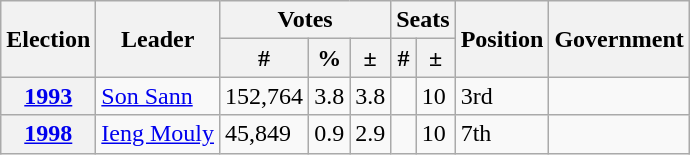<table class="wikitable">
<tr>
<th rowspan=2>Election</th>
<th rowspan=2>Leader</th>
<th colspan=3>Votes</th>
<th colspan=2>Seats</th>
<th rowspan=2>Position</th>
<th rowspan=2>Government</th>
</tr>
<tr>
<th>#</th>
<th>%</th>
<th>±</th>
<th>#</th>
<th>±</th>
</tr>
<tr>
<th><a href='#'>1993</a></th>
<td><a href='#'>Son Sann</a></td>
<td>152,764</td>
<td>3.8</td>
<td>3.8</td>
<td></td>
<td>10</td>
<td> 3rd</td>
<td></td>
</tr>
<tr>
<th><a href='#'>1998</a></th>
<td><a href='#'>Ieng Mouly</a></td>
<td>45,849</td>
<td>0.9</td>
<td>2.9</td>
<td></td>
<td>10</td>
<td> 7th</td>
<td></td>
</tr>
</table>
